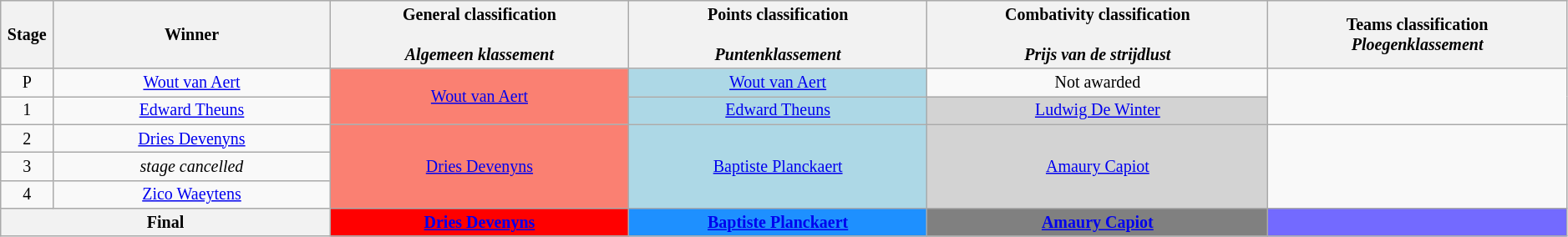<table class="wikitable" style="text-align: center; font-size:smaller;">
<tr style="background-color: #efefef;">
<th width="1%">Stage</th>
<th width="13%">Winner</th>
<th width="14%">General classification<br><br><em>Algemeen klassement</em></th>
<th width="14%">Points classification<br><br><em>Puntenklassement</em></th>
<th width="16%">Combativity classification<br><br><em>Prijs van de strijdlust</em></th>
<th width="14%">Teams classification<br><em>Ploegenklassement</em></th>
</tr>
<tr>
<td>P</td>
<td><a href='#'>Wout van Aert</a></td>
<td style="background:salmon" rowspan=2><a href='#'>Wout van Aert</a></td>
<td style="background:lightblue;"><a href='#'>Wout van Aert</a></td>
<td>Not awarded</td>
<td rowspan=2></td>
</tr>
<tr>
<td>1</td>
<td><a href='#'>Edward Theuns</a></td>
<td style="background:lightblue;"><a href='#'>Edward Theuns</a></td>
<td style="background:lightgrey;"><a href='#'>Ludwig De Winter</a></td>
</tr>
<tr>
<td>2</td>
<td><a href='#'>Dries Devenyns</a></td>
<td style="background:salmon" rowspan=3><a href='#'>Dries Devenyns</a></td>
<td style="background:lightblue;" rowspan=3><a href='#'>Baptiste Planckaert</a></td>
<td style="background:lightgrey;" rowspan=3><a href='#'>Amaury Capiot</a></td>
<td rowspan=3></td>
</tr>
<tr>
<td>3</td>
<td><em>stage cancelled</em> </td>
</tr>
<tr>
<td>4</td>
<td><a href='#'>Zico Waeytens</a></td>
</tr>
<tr>
<th colspan=2><strong>Final</strong></th>
<th style="background:red;"><a href='#'>Dries Devenyns</a></th>
<th style="background:dodgerblue;"><a href='#'>Baptiste Planckaert</a></th>
<th style="background:grey;"><a href='#'>Amaury Capiot</a></th>
<th style="background:#736AFF;"></th>
</tr>
</table>
